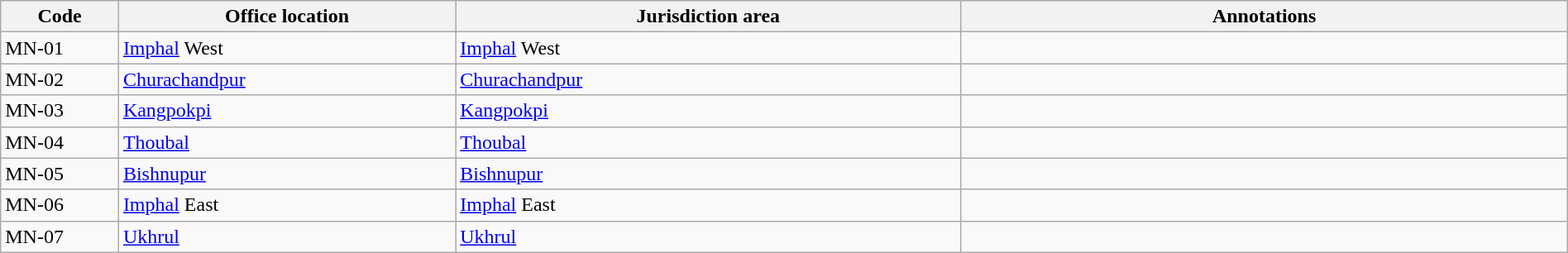<table class="wikitable sortable" style="width:100%;" border="1" cellspacing="0" cellpadding="3">
<tr>
<th scope="col" style="width:7%">Code</th>
<th scope="col" style="width:20%">Office location</th>
<th scope="col" style="width:30%">Jurisdiction area</th>
<th scope="col" style="width:36%" class="unsortable">Annotations</th>
</tr>
<tr>
<td>MN-01</td>
<td><a href='#'>Imphal</a> West</td>
<td><a href='#'>Imphal</a> West</td>
<td></td>
</tr>
<tr>
<td>MN-02</td>
<td><a href='#'>Churachandpur</a></td>
<td><a href='#'>Churachandpur</a></td>
<td></td>
</tr>
<tr>
<td>MN-03</td>
<td><a href='#'>Kangpokpi</a></td>
<td><a href='#'>Kangpokpi</a></td>
<td></td>
</tr>
<tr>
<td>MN-04</td>
<td><a href='#'>Thoubal</a></td>
<td><a href='#'>Thoubal</a></td>
<td></td>
</tr>
<tr>
<td>MN-05</td>
<td><a href='#'>Bishnupur</a></td>
<td><a href='#'>Bishnupur</a></td>
<td></td>
</tr>
<tr>
<td>MN-06</td>
<td><a href='#'>Imphal</a> East</td>
<td><a href='#'>Imphal</a> East</td>
<td></td>
</tr>
<tr>
<td>MN-07</td>
<td><a href='#'>Ukhrul</a></td>
<td><a href='#'>Ukhrul</a></td>
<td></td>
</tr>
</table>
